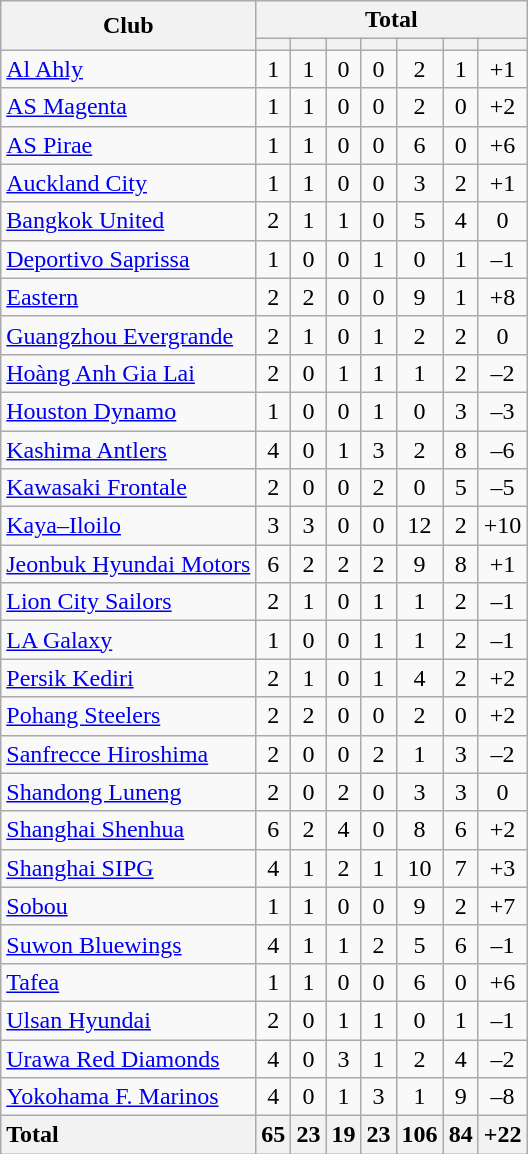<table class="wikitable sortable" style="text-align:center; width:%; font-size:100%">
<tr>
<th rowspan=2>Club</th>
<th colspan=7>Total</th>
</tr>
<tr>
<th></th>
<th></th>
<th></th>
<th></th>
<th></th>
<th></th>
<th></th>
</tr>
<tr>
<td style="text-align:left;"> <a href='#'>Al Ahly</a></td>
<td>1</td>
<td>1</td>
<td>0</td>
<td>0</td>
<td>2</td>
<td>1</td>
<td>+1</td>
</tr>
<tr>
<td style="text-align:left;"> <a href='#'>AS Magenta</a></td>
<td>1</td>
<td>1</td>
<td>0</td>
<td>0</td>
<td>2</td>
<td>0</td>
<td>+2</td>
</tr>
<tr>
<td style="text-align:left;"> <a href='#'>AS Pirae</a></td>
<td>1</td>
<td>1</td>
<td>0</td>
<td>0</td>
<td>6</td>
<td>0</td>
<td>+6</td>
</tr>
<tr>
<td style="text-align:left;"> <a href='#'>Auckland City</a></td>
<td>1</td>
<td>1</td>
<td>0</td>
<td>0</td>
<td>3</td>
<td>2</td>
<td>+1</td>
</tr>
<tr>
<td style="text-align:left;"> <a href='#'>Bangkok United</a></td>
<td>2</td>
<td>1</td>
<td>1</td>
<td>0</td>
<td>5</td>
<td>4</td>
<td>0</td>
</tr>
<tr>
<td style="text-align:left;"> <a href='#'>Deportivo Saprissa</a></td>
<td>1</td>
<td>0</td>
<td>0</td>
<td>1</td>
<td>0</td>
<td>1</td>
<td>–1</td>
</tr>
<tr>
<td style="text-align:left;"> <a href='#'>Eastern</a></td>
<td>2</td>
<td>2</td>
<td>0</td>
<td>0</td>
<td>9</td>
<td>1</td>
<td>+8</td>
</tr>
<tr>
<td style="text-align:left;"> <a href='#'>Guangzhou Evergrande</a></td>
<td>2</td>
<td>1</td>
<td>0</td>
<td>1</td>
<td>2</td>
<td>2</td>
<td>0</td>
</tr>
<tr>
<td align=left> <a href='#'>Hoàng Anh Gia Lai</a></td>
<td>2</td>
<td>0</td>
<td>1</td>
<td>1</td>
<td>1</td>
<td>2</td>
<td>–2</td>
</tr>
<tr>
<td style="text-align:left;"> <a href='#'>Houston Dynamo</a></td>
<td>1</td>
<td>0</td>
<td>0</td>
<td>1</td>
<td>0</td>
<td>3</td>
<td>–3</td>
</tr>
<tr>
<td style="text-align:left;"> <a href='#'>Kashima Antlers</a></td>
<td>4</td>
<td>0</td>
<td>1</td>
<td>3</td>
<td>2</td>
<td>8</td>
<td>–6</td>
</tr>
<tr>
<td style="text-align:left;"> <a href='#'>Kawasaki Frontale</a></td>
<td>2</td>
<td>0</td>
<td>0</td>
<td>2</td>
<td>0</td>
<td>5</td>
<td>–5</td>
</tr>
<tr>
<td style="text-align:left;"> <a href='#'>Kaya–Iloilo</a></td>
<td>3</td>
<td>3</td>
<td>0</td>
<td>0</td>
<td>12</td>
<td>2</td>
<td>+10</td>
</tr>
<tr>
<td style="text-align:left;"> <a href='#'>Jeonbuk Hyundai Motors</a></td>
<td>6</td>
<td>2</td>
<td>2</td>
<td>2</td>
<td>9</td>
<td>8</td>
<td>+1</td>
</tr>
<tr>
<td style="text-align:left;"> <a href='#'>Lion City Sailors</a></td>
<td>2</td>
<td>1</td>
<td>0</td>
<td>1</td>
<td>1</td>
<td>2</td>
<td>–1</td>
</tr>
<tr>
<td style="text-align:left;"> <a href='#'>LA Galaxy</a></td>
<td>1</td>
<td>0</td>
<td>0</td>
<td>1</td>
<td>1</td>
<td>2</td>
<td>–1</td>
</tr>
<tr>
<td style="text-align:left;"> <a href='#'>Persik Kediri</a></td>
<td>2</td>
<td>1</td>
<td>0</td>
<td>1</td>
<td>4</td>
<td>2</td>
<td>+2</td>
</tr>
<tr>
<td style="text-align:left;"> <a href='#'>Pohang Steelers</a></td>
<td>2</td>
<td>2</td>
<td>0</td>
<td>0</td>
<td>2</td>
<td>0</td>
<td>+2</td>
</tr>
<tr>
<td style="text-align:left;"> <a href='#'>Sanfrecce Hiroshima</a></td>
<td>2</td>
<td>0</td>
<td>0</td>
<td>2</td>
<td>1</td>
<td>3</td>
<td>–2</td>
</tr>
<tr>
<td style="text-align:left;"> <a href='#'>Shandong Luneng</a></td>
<td>2</td>
<td>0</td>
<td>2</td>
<td>0</td>
<td>3</td>
<td>3</td>
<td>0</td>
</tr>
<tr>
<td style="text-align:left;"> <a href='#'>Shanghai Shenhua</a></td>
<td>6</td>
<td>2</td>
<td>4</td>
<td>0</td>
<td>8</td>
<td>6</td>
<td>+2</td>
</tr>
<tr>
<td style="text-align:left;"> <a href='#'>Shanghai SIPG</a></td>
<td>4</td>
<td>1</td>
<td>2</td>
<td>1</td>
<td>10</td>
<td>7</td>
<td>+3</td>
</tr>
<tr>
<td style="text-align:left;"> <a href='#'>Sobou</a></td>
<td>1</td>
<td>1</td>
<td>0</td>
<td>0</td>
<td>9</td>
<td>2</td>
<td>+7</td>
</tr>
<tr>
<td style="text-align:left;"> <a href='#'>Suwon Bluewings</a></td>
<td>4</td>
<td>1</td>
<td>1</td>
<td>2</td>
<td>5</td>
<td>6</td>
<td>–1</td>
</tr>
<tr>
<td style="text-align:left;"> <a href='#'>Tafea</a></td>
<td>1</td>
<td>1</td>
<td>0</td>
<td>0</td>
<td>6</td>
<td>0</td>
<td>+6</td>
</tr>
<tr>
<td style="text-align:left;"> <a href='#'>Ulsan Hyundai</a></td>
<td>2</td>
<td>0</td>
<td>1</td>
<td>1</td>
<td>0</td>
<td>1</td>
<td>–1</td>
</tr>
<tr>
<td style="text-align:left;"> <a href='#'>Urawa Red Diamonds</a></td>
<td>4</td>
<td>0</td>
<td>3</td>
<td>1</td>
<td>2</td>
<td>4</td>
<td>–2</td>
</tr>
<tr>
<td style="text-align:left;"> <a href='#'>Yokohama F. Marinos</a></td>
<td>4</td>
<td>0</td>
<td>1</td>
<td>3</td>
<td>1</td>
<td>9</td>
<td>–8</td>
</tr>
<tr class="sortbottom">
<th style="text-align:left;">Total</th>
<th>65</th>
<th>23</th>
<th>19</th>
<th>23</th>
<th>106</th>
<th>84</th>
<th>+22</th>
</tr>
</table>
